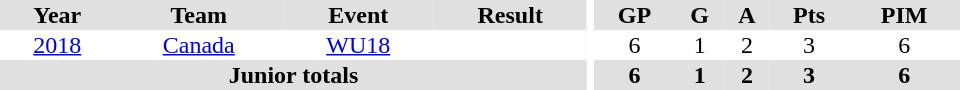<table border="0" cellpadding="1" cellspacing="0" ID="Table3" style="text-align:center; width:40em;">
<tr bgcolor="#e0e0e0">
<th>Year</th>
<th>Team</th>
<th>Event</th>
<th>Result</th>
<th rowspan="102" bgcolor="#ffffff"></th>
<th>GP</th>
<th>G</th>
<th>A</th>
<th>Pts</th>
<th>PIM</th>
</tr>
<tr>
<td><a href='#'>2018</a></td>
<td><a href='#'>Canada</a></td>
<td><a href='#'>WU18</a></td>
<td></td>
<td>6</td>
<td>1</td>
<td>2</td>
<td>3</td>
<td>6</td>
</tr>
<tr bgcolor="#e0e0e0">
<th colspan="4">Junior totals</th>
<th>6</th>
<th>1</th>
<th>2</th>
<th>3</th>
<th>6</th>
</tr>
</table>
